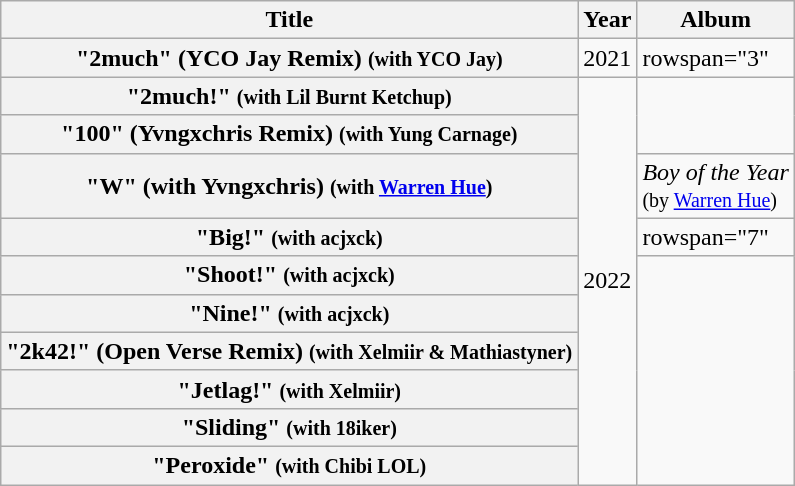<table class="wikitable plainrowheaders">
<tr>
<th scope="col">Title</th>
<th scope="col">Year</th>
<th scope="col">Album</th>
</tr>
<tr>
<th scope="row">"2much" (YCO Jay Remix) <small>(with YCO Jay)</small></th>
<td>2021</td>
<td>rowspan="3" </td>
</tr>
<tr>
<th scope="row">"2much!" <small>(with Lil Burnt Ketchup)</small></th>
<td rowspan="10">2022</td>
</tr>
<tr>
<th scope="row">"100" (Yvngxchris Remix) <small>(with Yung Carnage)</small></th>
</tr>
<tr>
<th scope="row">"W" (with Yvngxchris) <small>(with <a href='#'>Warren Hue</a>)</small></th>
<td><em>Boy of the Year</em><br><small>(by <a href='#'>Warren Hue</a>)</small></td>
</tr>
<tr>
<th scope="row">"Big!" <small>(with acjxck)</small></th>
<td>rowspan="7" </td>
</tr>
<tr>
<th scope="row">"Shoot!" <small>(with acjxck)</small></th>
</tr>
<tr>
<th scope="row">"Nine!" <small>(with acjxck)</small></th>
</tr>
<tr>
<th scope="row">"2k42!" (Open Verse Remix) <small>(with Xelmiir & Mathiastyner)</small></th>
</tr>
<tr>
<th scope="row">"Jetlag!" <small>(with Xelmiir)</small></th>
</tr>
<tr>
<th scope="row">"Sliding" <small>(with 18iker)</small></th>
</tr>
<tr>
<th scope="row">"Peroxide" <small>(with Chibi LOL)</small></th>
</tr>
</table>
